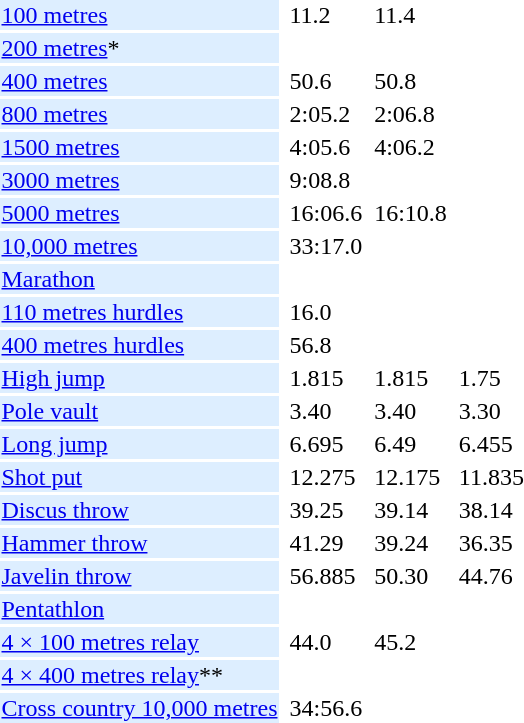<table>
<tr>
<td bgcolor = DDEEFF><a href='#'>100 metres</a></td>
<td></td>
<td>11.2</td>
<td></td>
<td>11.4</td>
<td></td>
<td></td>
</tr>
<tr>
<td bgcolor = DDEEFF><a href='#'>200 metres</a>*</td>
<td></td>
<td></td>
<td></td>
<td></td>
<td></td>
<td></td>
</tr>
<tr>
<td bgcolor = DDEEFF><a href='#'>400 metres</a></td>
<td></td>
<td>50.6</td>
<td></td>
<td>50.8</td>
<td></td>
<td></td>
</tr>
<tr>
<td bgcolor = DDEEFF><a href='#'>800 metres</a></td>
<td></td>
<td>2:05.2</td>
<td></td>
<td>2:06.8</td>
<td></td>
<td></td>
</tr>
<tr>
<td bgcolor = DDEEFF><a href='#'>1500 metres</a></td>
<td></td>
<td>4:05.6</td>
<td></td>
<td>4:06.2</td>
<td></td>
<td></td>
</tr>
<tr>
<td bgcolor = DDEEFF><a href='#'>3000 metres</a></td>
<td></td>
<td>9:08.8</td>
<td></td>
<td></td>
<td></td>
<td></td>
</tr>
<tr>
<td bgcolor = DDEEFF><a href='#'>5000 metres</a></td>
<td></td>
<td>16:06.6</td>
<td></td>
<td>16:10.8</td>
<td></td>
<td></td>
</tr>
<tr>
<td bgcolor = DDEEFF><a href='#'>10,000 metres</a></td>
<td></td>
<td>33:17.0</td>
<td></td>
<td></td>
<td></td>
<td></td>
</tr>
<tr>
<td bgcolor = DDEEFF><a href='#'>Marathon</a></td>
<td></td>
<td></td>
<td></td>
<td></td>
<td></td>
<td></td>
</tr>
<tr>
<td bgcolor = DDEEFF><a href='#'>110 metres hurdles</a></td>
<td></td>
<td>16.0</td>
<td></td>
<td></td>
<td></td>
<td></td>
</tr>
<tr>
<td bgcolor = DDEEFF><a href='#'>400 metres hurdles</a></td>
<td></td>
<td>56.8</td>
<td></td>
<td></td>
<td></td>
<td></td>
</tr>
<tr>
<td bgcolor = DDEEFF><a href='#'>High jump</a></td>
<td></td>
<td>1.815</td>
<td></td>
<td>1.815</td>
<td></td>
<td>1.75</td>
</tr>
<tr>
<td bgcolor = DDEEFF><a href='#'>Pole vault</a></td>
<td></td>
<td>3.40</td>
<td></td>
<td>3.40</td>
<td></td>
<td>3.30</td>
</tr>
<tr>
<td bgcolor = DDEEFF><a href='#'>Long jump</a></td>
<td></td>
<td>6.695</td>
<td></td>
<td>6.49</td>
<td></td>
<td>6.455</td>
</tr>
<tr>
<td bgcolor = DDEEFF><a href='#'>Shot put</a></td>
<td></td>
<td>12.275</td>
<td></td>
<td>12.175</td>
<td></td>
<td>11.835</td>
</tr>
<tr>
<td bgcolor = DDEEFF><a href='#'>Discus throw</a></td>
<td></td>
<td>39.25</td>
<td></td>
<td>39.14</td>
<td></td>
<td>38.14</td>
</tr>
<tr>
<td bgcolor = DDEEFF><a href='#'>Hammer throw</a></td>
<td></td>
<td>41.29</td>
<td></td>
<td>39.24</td>
<td></td>
<td>36.35</td>
</tr>
<tr>
<td bgcolor = DDEEFF><a href='#'>Javelin throw</a></td>
<td></td>
<td>56.885</td>
<td></td>
<td>50.30</td>
<td></td>
<td>44.76</td>
</tr>
<tr>
<td bgcolor = DDEEFF><a href='#'>Pentathlon</a></td>
<td></td>
<td></td>
<td>  <br> </td>
<td></td>
<td></td>
<td></td>
</tr>
<tr>
<td bgcolor = DDEEFF><a href='#'>4 × 100 metres relay</a></td>
<td></td>
<td>44.0</td>
<td></td>
<td>45.2</td>
<td></td>
<td></td>
</tr>
<tr>
<td bgcolor = DDEEFF><a href='#'>4 × 400 metres relay</a>**</td>
<td></td>
<td></td>
<td></td>
<td></td>
<td></td>
<td></td>
</tr>
<tr>
<td bgcolor = DDEEFF><a href='#'>Cross country 10,000 metres</a></td>
<td></td>
<td>34:56.6</td>
<td></td>
<td></td>
<td></td>
<td></td>
</tr>
</table>
